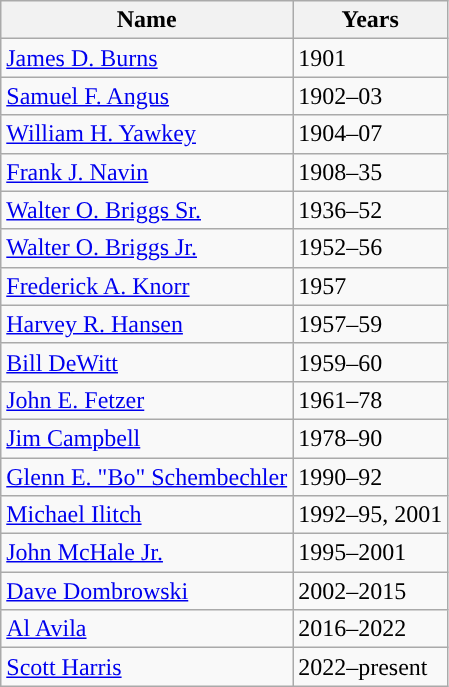<table class="wikitable">
<tr>
<th>Name</th>
<th>Years</th>
</tr>
<tr>
<td><a href='#'>James D. Burns</a></td>
<td>1901</td>
</tr>
<tr>
<td><a href='#'>Samuel F. Angus</a></td>
<td>1902–03</td>
</tr>
<tr>
<td><a href='#'>William H. Yawkey</a></td>
<td>1904–07</td>
</tr>
<tr>
<td><a href='#'>Frank J. Navin</a></td>
<td>1908–35</td>
</tr>
<tr>
<td><a href='#'>Walter O. Briggs Sr.</a></td>
<td>1936–52</td>
</tr>
<tr>
<td><a href='#'>Walter O. Briggs Jr.</a></td>
<td>1952–56</td>
</tr>
<tr>
<td><a href='#'>Frederick A. Knorr</a></td>
<td>1957</td>
</tr>
<tr>
<td><a href='#'>Harvey R. Hansen</a></td>
<td>1957–59</td>
</tr>
<tr>
<td><a href='#'>Bill DeWitt</a></td>
<td>1959–60</td>
</tr>
<tr>
<td><a href='#'>John E. Fetzer</a></td>
<td>1961–78</td>
</tr>
<tr>
<td><a href='#'>Jim Campbell</a></td>
<td>1978–90</td>
</tr>
<tr>
<td><a href='#'>Glenn E. "Bo" Schembechler</a></td>
<td>1990–92</td>
</tr>
<tr>
<td><a href='#'>Michael Ilitch</a></td>
<td>1992–95, 2001</td>
</tr>
<tr>
<td><a href='#'>John McHale Jr.</a></td>
<td>1995–2001</td>
</tr>
<tr>
<td><a href='#'>Dave Dombrowski</a></td>
<td>2002–2015</td>
</tr>
<tr>
<td><a href='#'>Al Avila</a></td>
<td>2016–2022</td>
</tr>
<tr>
<td><a href='#'>Scott Harris</a></td>
<td>2022–present</td>
</tr>
</table>
